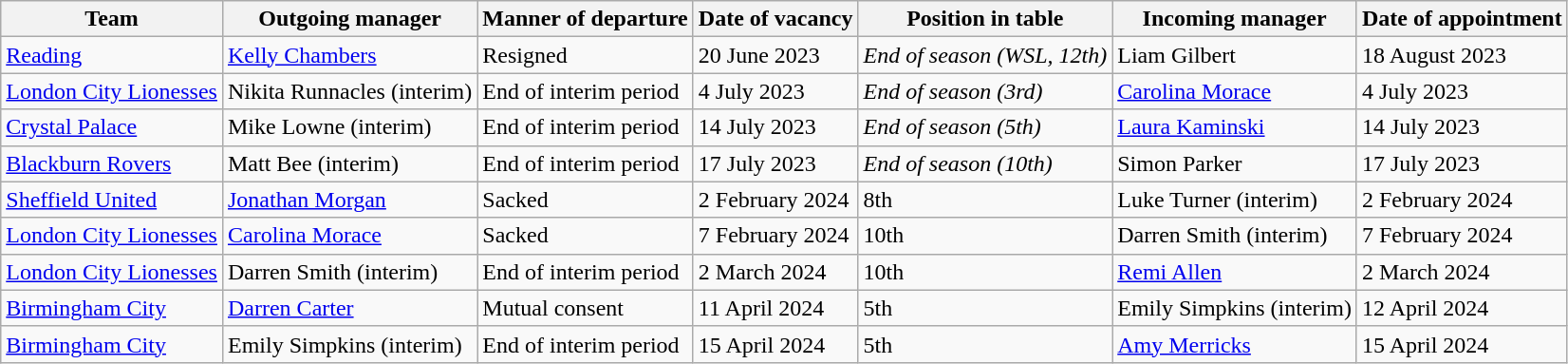<table class="wikitable sortable">
<tr>
<th>Team</th>
<th>Outgoing manager</th>
<th>Manner of departure</th>
<th>Date of vacancy</th>
<th>Position in table</th>
<th>Incoming manager</th>
<th>Date of appointment</th>
</tr>
<tr>
<td><a href='#'>Reading</a></td>
<td> <a href='#'>Kelly Chambers</a></td>
<td>Resigned</td>
<td>20 June 2023</td>
<td><em>End of season (WSL, 12th)</em></td>
<td> Liam Gilbert</td>
<td>18 August 2023</td>
</tr>
<tr>
<td><a href='#'>London City Lionesses</a></td>
<td> Nikita Runnacles (interim)</td>
<td>End of interim period</td>
<td>4 July 2023</td>
<td><em>End of season (3rd)</em></td>
<td> <a href='#'>Carolina Morace</a></td>
<td>4 July 2023</td>
</tr>
<tr>
<td><a href='#'>Crystal Palace</a></td>
<td> Mike Lowne (interim)</td>
<td>End of interim period</td>
<td>14 July 2023</td>
<td><em>End of season (5th)</em></td>
<td> <a href='#'>Laura Kaminski</a></td>
<td>14 July 2023</td>
</tr>
<tr>
<td><a href='#'>Blackburn Rovers</a></td>
<td> Matt Bee (interim)</td>
<td>End of interim period</td>
<td>17 July 2023</td>
<td><em>End of season (10th)</em></td>
<td> Simon Parker</td>
<td>17 July 2023</td>
</tr>
<tr>
<td><a href='#'>Sheffield United</a></td>
<td> <a href='#'>Jonathan Morgan</a></td>
<td>Sacked</td>
<td>2 February 2024</td>
<td>8th</td>
<td> Luke Turner (interim)</td>
<td>2 February 2024</td>
</tr>
<tr>
<td><a href='#'>London City Lionesses</a></td>
<td> <a href='#'>Carolina Morace</a></td>
<td>Sacked</td>
<td>7 February 2024</td>
<td>10th</td>
<td> Darren Smith (interim)</td>
<td>7 February 2024</td>
</tr>
<tr>
<td><a href='#'>London City Lionesses</a></td>
<td> Darren Smith (interim)</td>
<td>End of interim period</td>
<td>2 March 2024</td>
<td>10th</td>
<td> <a href='#'>Remi Allen</a></td>
<td>2 March 2024</td>
</tr>
<tr>
<td><a href='#'>Birmingham City</a></td>
<td> <a href='#'>Darren Carter</a></td>
<td>Mutual consent</td>
<td>11 April 2024</td>
<td>5th</td>
<td> Emily Simpkins (interim)</td>
<td>12 April 2024</td>
</tr>
<tr>
<td><a href='#'>Birmingham City</a></td>
<td> Emily Simpkins (interim)</td>
<td>End of interim period</td>
<td>15 April 2024</td>
<td>5th</td>
<td> <a href='#'>Amy Merricks</a></td>
<td>15 April 2024</td>
</tr>
</table>
